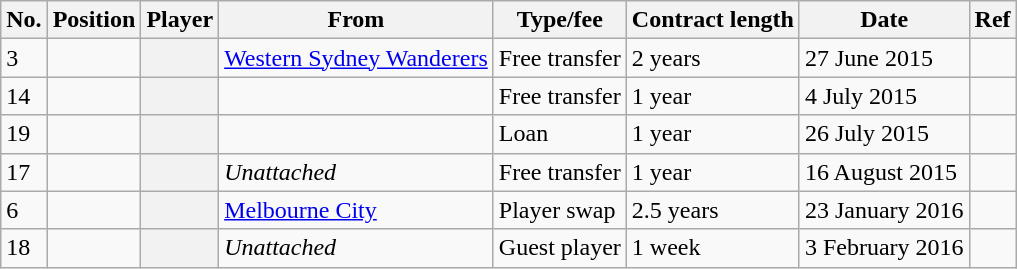<table class="wikitable plainrowheaders sortable" style="text-align:center; text-align:left">
<tr>
<th scope="col">No.</th>
<th scope="col">Position</th>
<th scope="col">Player</th>
<th scope="col">From</th>
<th scope="col">Type/fee</th>
<th scope="col">Contract length</th>
<th scope="col">Date</th>
<th scope="col" class="unsortable">Ref</th>
</tr>
<tr>
<td>3</td>
<td></td>
<th scope="row"></th>
<td><a href='#'>Western Sydney Wanderers</a></td>
<td>Free transfer</td>
<td>2 years</td>
<td>27 June 2015</td>
<td></td>
</tr>
<tr>
<td>14</td>
<td></td>
<th scope="row"></th>
<td></td>
<td>Free transfer</td>
<td>1 year</td>
<td>4 July 2015</td>
<td></td>
</tr>
<tr>
<td>19</td>
<td></td>
<th scope="row"></th>
<td></td>
<td>Loan</td>
<td>1 year</td>
<td>26 July 2015</td>
<td></td>
</tr>
<tr>
<td>17</td>
<td></td>
<th scope="row"></th>
<td><em>Unattached</em></td>
<td>Free transfer</td>
<td>1 year</td>
<td>16 August 2015</td>
<td></td>
</tr>
<tr>
<td>6</td>
<td></td>
<th scope="row"></th>
<td><a href='#'>Melbourne City</a></td>
<td>Player swap</td>
<td>2.5 years</td>
<td>23 January 2016</td>
<td></td>
</tr>
<tr>
<td>18</td>
<td></td>
<th scope="row"></th>
<td><em>Unattached</em></td>
<td>Guest player</td>
<td>1 week</td>
<td>3 February 2016</td>
<td></td>
</tr>
</table>
